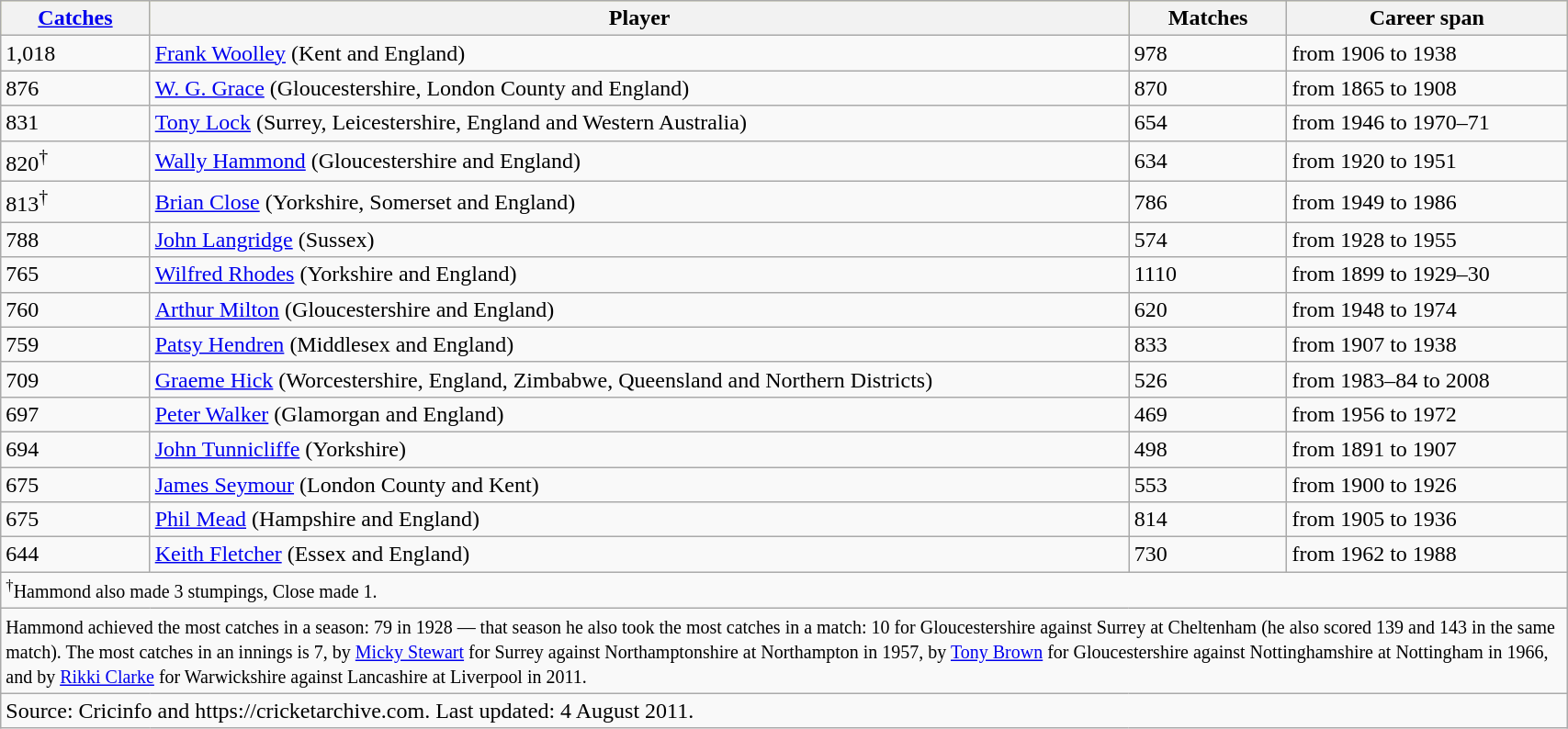<table class="wikitable" style="width:90%;">
<tr style="background:#ff9;">
<th><a href='#'>Catches</a></th>
<th>Player</th>
<th>Matches</th>
<th>Career span</th>
</tr>
<tr>
<td>1,018</td>
<td><a href='#'>Frank Woolley</a> (Kent and England)</td>
<td>978</td>
<td>from 1906 to 1938</td>
</tr>
<tr>
<td>876</td>
<td><a href='#'>W. G. Grace</a> (Gloucestershire, London County and England)</td>
<td>870</td>
<td>from 1865 to 1908</td>
</tr>
<tr>
<td>831</td>
<td><a href='#'>Tony Lock</a> (Surrey, Leicestershire, England and Western Australia)</td>
<td>654</td>
<td>from 1946 to 1970–71</td>
</tr>
<tr>
<td>820<sup>†</sup></td>
<td><a href='#'>Wally Hammond</a> (Gloucestershire and England)</td>
<td>634</td>
<td>from 1920 to 1951</td>
</tr>
<tr>
<td>813<sup>†</sup></td>
<td><a href='#'>Brian Close</a> (Yorkshire, Somerset and England)</td>
<td>786</td>
<td>from 1949 to 1986</td>
</tr>
<tr>
<td>788</td>
<td><a href='#'>John Langridge</a> (Sussex)</td>
<td>574</td>
<td>from 1928 to 1955</td>
</tr>
<tr>
<td>765</td>
<td><a href='#'>Wilfred Rhodes</a> (Yorkshire and England)</td>
<td>1110</td>
<td>from 1899 to 1929–30</td>
</tr>
<tr>
<td>760</td>
<td><a href='#'>Arthur Milton</a> (Gloucestershire and England)</td>
<td>620</td>
<td>from 1948 to 1974</td>
</tr>
<tr>
<td>759</td>
<td><a href='#'>Patsy Hendren</a> (Middlesex and England)</td>
<td>833</td>
<td>from 1907 to 1938</td>
</tr>
<tr>
<td>709</td>
<td><a href='#'>Graeme Hick</a> (Worcestershire, England, Zimbabwe, Queensland and Northern Districts)</td>
<td>526</td>
<td>from 1983–84 to 2008</td>
</tr>
<tr>
<td>697</td>
<td><a href='#'>Peter Walker</a> (Glamorgan and England)</td>
<td>469</td>
<td>from 1956 to 1972</td>
</tr>
<tr>
<td>694</td>
<td><a href='#'>John Tunnicliffe</a> (Yorkshire)</td>
<td>498</td>
<td>from 1891 to 1907</td>
</tr>
<tr>
<td>675</td>
<td><a href='#'>James Seymour</a> (London County and Kent)</td>
<td>553</td>
<td>from 1900 to 1926</td>
</tr>
<tr>
<td>675</td>
<td><a href='#'>Phil Mead</a> (Hampshire and England)</td>
<td>814</td>
<td>from 1905 to 1936</td>
</tr>
<tr>
<td>644</td>
<td><a href='#'>Keith Fletcher</a> (Essex and England)</td>
<td>730</td>
<td>from 1962 to 1988</td>
</tr>
<tr>
<td colspan=4><small><sup>†</sup>Hammond also made 3 stumpings, Close made 1.</small></td>
</tr>
<tr>
<td colspan="4"><small>Hammond achieved the most catches in a season: 79 in 1928 — that season he also took the most catches in a match: 10 for Gloucestershire against Surrey at Cheltenham (he also scored 139 and 143 in the same match).  The most catches in an innings is 7, by <a href='#'>Micky Stewart</a> for Surrey against Northamptonshire at Northampton in 1957, by <a href='#'>Tony Brown</a> for Gloucestershire against Nottinghamshire at Nottingham in 1966, and by <a href='#'>Rikki Clarke</a> for Warwickshire against Lancashire at Liverpool in 2011.</small></td>
</tr>
<tr>
<td colspan=4>Source: Cricinfo and https://cricketarchive.com. Last updated: 4 August 2011.</td>
</tr>
</table>
